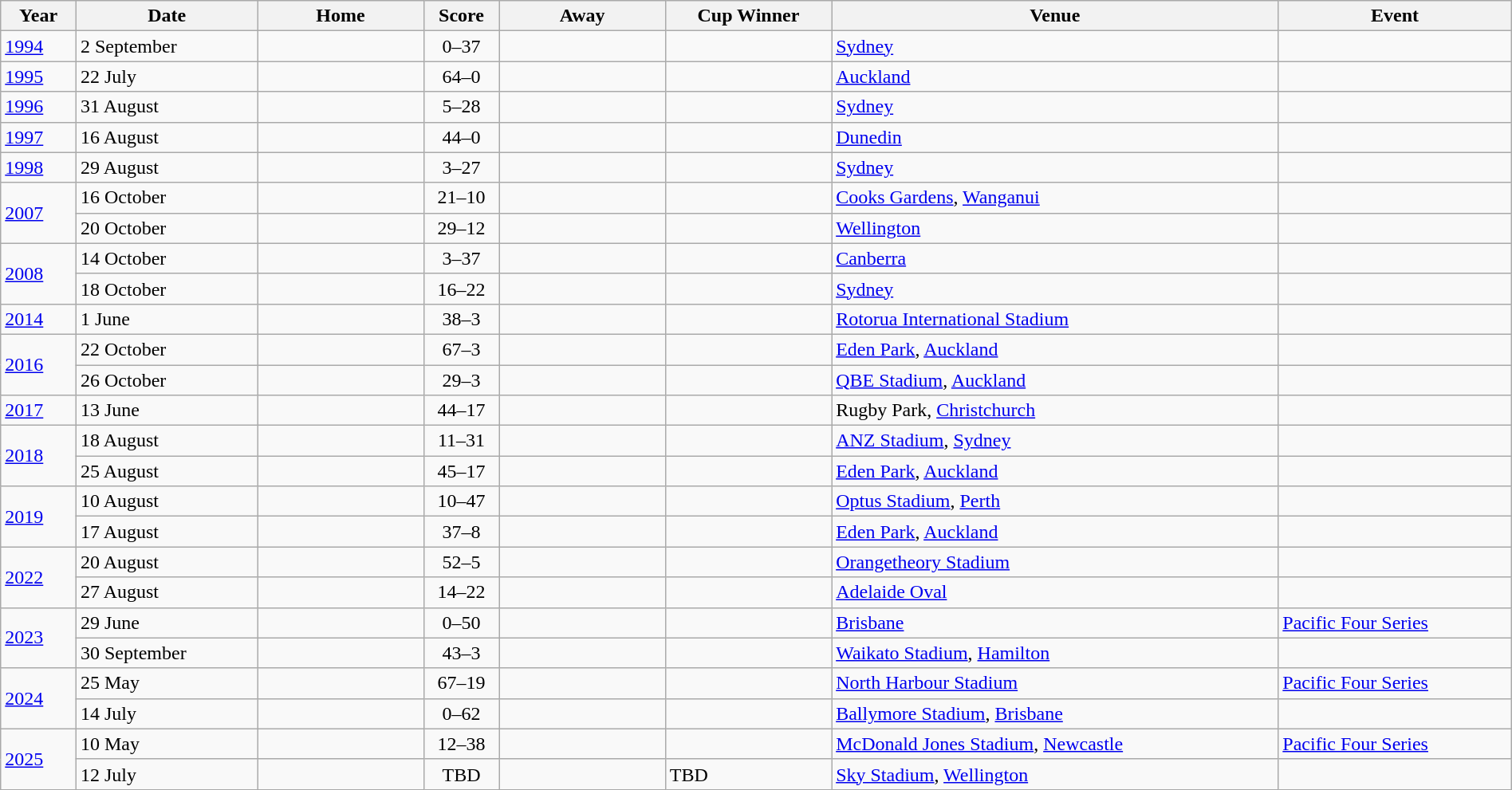<table class="wikitable" style="width:100%">
<tr>
<th style="width:5%">Year</th>
<th style="width:12%">Date</th>
<th style="width:11%">Home</th>
<th style="width:5%">Score</th>
<th style="width:11%">Away</th>
<th style="width:11%">Cup Winner</th>
<th>Venue</th>
<th>Event</th>
</tr>
<tr>
<td><a href='#'>1994</a></td>
<td>2 September</td>
<td></td>
<td align=center>0–37</td>
<td></td>
<td></td>
<td><a href='#'>Sydney</a></td>
<td></td>
</tr>
<tr>
<td><a href='#'>1995</a></td>
<td>22 July</td>
<td></td>
<td align=center>64–0</td>
<td></td>
<td></td>
<td><a href='#'>Auckland</a></td>
<td></td>
</tr>
<tr>
<td><a href='#'>1996</a></td>
<td>31 August</td>
<td></td>
<td align=center>5–28</td>
<td></td>
<td></td>
<td><a href='#'>Sydney</a></td>
<td></td>
</tr>
<tr>
<td><a href='#'>1997</a></td>
<td>16 August</td>
<td></td>
<td align=center>44–0</td>
<td></td>
<td></td>
<td><a href='#'>Dunedin</a></td>
<td></td>
</tr>
<tr>
<td><a href='#'>1998</a></td>
<td>29 August</td>
<td></td>
<td align=center>3–27</td>
<td></td>
<td></td>
<td><a href='#'>Sydney</a></td>
<td></td>
</tr>
<tr>
<td rowspan="2"><a href='#'>2007</a></td>
<td>16 October</td>
<td></td>
<td align=center>21–10</td>
<td></td>
<td></td>
<td><a href='#'>Cooks Gardens</a>, <a href='#'>Wanganui</a></td>
<td></td>
</tr>
<tr>
<td>20 October</td>
<td></td>
<td align=center>29–12</td>
<td></td>
<td></td>
<td><a href='#'>Wellington</a></td>
<td></td>
</tr>
<tr>
<td rowspan="2"><a href='#'>2008</a></td>
<td>14 October</td>
<td></td>
<td align=center>3–37</td>
<td></td>
<td></td>
<td><a href='#'>Canberra</a></td>
<td></td>
</tr>
<tr>
<td>18 October</td>
<td></td>
<td align=center>16–22</td>
<td></td>
<td></td>
<td><a href='#'>Sydney</a></td>
<td></td>
</tr>
<tr>
<td><a href='#'>2014</a></td>
<td>1 June</td>
<td></td>
<td align=center>38–3</td>
<td></td>
<td></td>
<td><a href='#'>Rotorua International Stadium</a></td>
<td></td>
</tr>
<tr>
<td rowspan="2"><a href='#'>2016</a></td>
<td>22 October</td>
<td></td>
<td align=center>67–3</td>
<td></td>
<td></td>
<td><a href='#'>Eden Park</a>, <a href='#'>Auckland</a></td>
<td></td>
</tr>
<tr>
<td>26 October</td>
<td></td>
<td align=center>29–3</td>
<td></td>
<td></td>
<td><a href='#'>QBE Stadium</a>, <a href='#'>Auckland</a></td>
<td></td>
</tr>
<tr>
<td><a href='#'>2017</a></td>
<td>13 June</td>
<td></td>
<td align=center>44–17</td>
<td></td>
<td></td>
<td>Rugby Park, <a href='#'>Christchurch</a></td>
<td></td>
</tr>
<tr>
<td rowspan="2"><a href='#'>2018</a></td>
<td>18 August</td>
<td></td>
<td align=center>11–31</td>
<td></td>
<td></td>
<td><a href='#'>ANZ Stadium</a>, <a href='#'>Sydney</a></td>
<td></td>
</tr>
<tr>
<td>25 August</td>
<td></td>
<td align=center>45–17</td>
<td></td>
<td></td>
<td><a href='#'>Eden Park</a>, <a href='#'>Auckland</a></td>
<td></td>
</tr>
<tr>
<td rowspan="2"><a href='#'>2019</a></td>
<td>10 August</td>
<td></td>
<td align=center>10–47</td>
<td></td>
<td></td>
<td><a href='#'>Optus Stadium</a>, <a href='#'>Perth</a></td>
<td></td>
</tr>
<tr>
<td>17 August</td>
<td></td>
<td align=center>37–8</td>
<td></td>
<td></td>
<td><a href='#'>Eden Park</a>, <a href='#'>Auckland</a></td>
<td></td>
</tr>
<tr>
<td rowspan="2"><a href='#'>2022</a></td>
<td>20 August</td>
<td></td>
<td align=center>52–5</td>
<td></td>
<td></td>
<td><a href='#'>Orangetheory Stadium</a></td>
<td></td>
</tr>
<tr>
<td>27 August</td>
<td></td>
<td align=center>14–22</td>
<td></td>
<td></td>
<td><a href='#'>Adelaide Oval</a></td>
<td></td>
</tr>
<tr>
<td rowspan="2"><a href='#'>2023</a></td>
<td>29 June</td>
<td></td>
<td align=center>0–50</td>
<td></td>
<td></td>
<td><a href='#'>Brisbane</a></td>
<td><a href='#'>Pacific Four Series</a></td>
</tr>
<tr>
<td>30 September</td>
<td></td>
<td align=center>43–3</td>
<td></td>
<td></td>
<td><a href='#'>Waikato Stadium</a>, <a href='#'>Hamilton</a></td>
<td></td>
</tr>
<tr>
<td rowspan="2"><a href='#'>2024</a></td>
<td>25 May</td>
<td></td>
<td align=center>67–19</td>
<td></td>
<td></td>
<td><a href='#'>North Harbour Stadium</a></td>
<td><a href='#'>Pacific Four Series</a></td>
</tr>
<tr>
<td>14 July</td>
<td></td>
<td align=center>0–62</td>
<td></td>
<td></td>
<td><a href='#'>Ballymore Stadium</a>, <a href='#'>Brisbane</a></td>
<td></td>
</tr>
<tr>
<td rowspan="2"><a href='#'>2025</a></td>
<td>10 May</td>
<td></td>
<td align=center>12–38</td>
<td></td>
<td></td>
<td><a href='#'>McDonald Jones Stadium</a>, <a href='#'>Newcastle</a></td>
<td><a href='#'>Pacific Four Series</a></td>
</tr>
<tr>
<td>12 July</td>
<td></td>
<td align=center>TBD</td>
<td></td>
<td>TBD</td>
<td><a href='#'>Sky Stadium</a>, <a href='#'>Wellington</a></td>
<td></td>
</tr>
</table>
